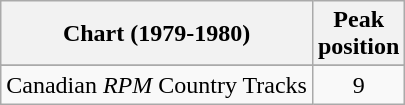<table class="wikitable sortable">
<tr>
<th align="left">Chart (1979-1980)</th>
<th align="center">Peak<br>position</th>
</tr>
<tr>
</tr>
<tr>
<td align="left">Canadian <em>RPM</em> Country Tracks</td>
<td align="center">9</td>
</tr>
</table>
